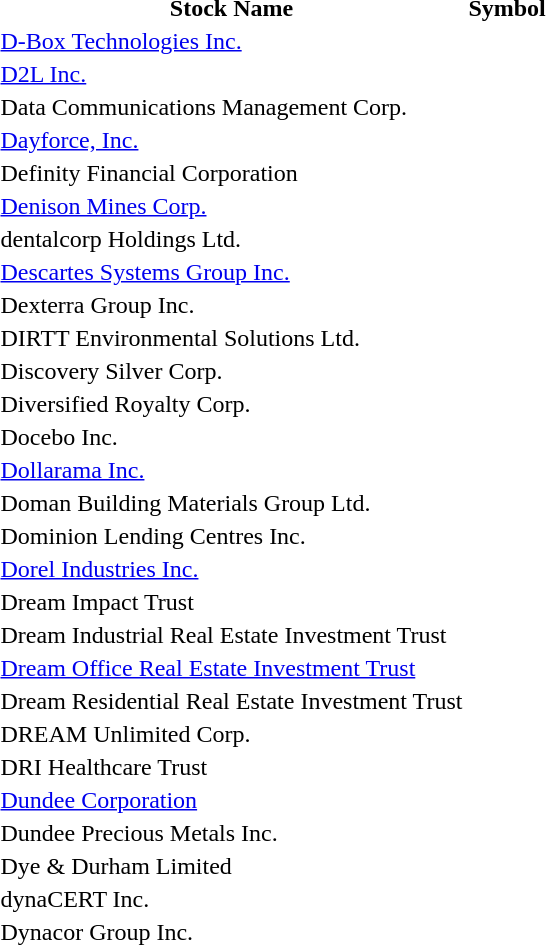<table style="background:transparent;">
<tr>
<th>Stock Name</th>
<th>Symbol</th>
</tr>
<tr --->
<td><a href='#'>D-Box Technologies Inc.</a></td>
<td></td>
</tr>
<tr>
<td><a href='#'>D2L Inc.</a></td>
<td></td>
</tr>
<tr --->
<td>Data Communications Management Corp.</td>
<td></td>
</tr>
<tr --->
<td><a href='#'>Dayforce, Inc.</a></td>
<td></td>
</tr>
<tr>
<td>Definity Financial Corporation</td>
<td></td>
</tr>
<tr --->
<td><a href='#'>Denison Mines Corp.</a></td>
<td></td>
</tr>
<tr>
<td>dentalcorp Holdings Ltd.</td>
<td></td>
</tr>
<tr --->
<td><a href='#'>Descartes Systems Group Inc.</a></td>
<td></td>
</tr>
<tr>
<td>Dexterra Group Inc.</td>
<td></td>
</tr>
<tr --->
<td>DIRTT Environmental Solutions Ltd.</td>
<td></td>
</tr>
<tr>
<td>Discovery Silver Corp.</td>
<td></td>
</tr>
<tr --->
<td>Diversified Royalty Corp.</td>
<td></td>
</tr>
<tr --->
<td>Docebo Inc.</td>
<td></td>
</tr>
<tr --->
<td><a href='#'>Dollarama Inc.</a></td>
<td></td>
</tr>
<tr --->
<td>Doman Building Materials Group Ltd.</td>
<td></td>
</tr>
<tr>
<td>Dominion Lending Centres Inc.</td>
<td></td>
</tr>
<tr --->
<td><a href='#'>Dorel Industries Inc.</a></td>
<td></td>
</tr>
<tr --->
<td>Dream Impact Trust</td>
<td></td>
</tr>
<tr --->
<td>Dream Industrial Real Estate Investment Trust</td>
<td></td>
</tr>
<tr --->
<td><a href='#'>Dream Office Real Estate Investment Trust</a></td>
<td></td>
</tr>
<tr>
<td>Dream Residential Real Estate Investment Trust</td>
<td></td>
</tr>
<tr --->
<td>DREAM Unlimited Corp.</td>
<td></td>
</tr>
<tr>
<td>DRI Healthcare Trust</td>
<td></td>
</tr>
<tr --->
<td><a href='#'>Dundee Corporation</a></td>
<td></td>
</tr>
<tr --->
<td>Dundee Precious Metals Inc.</td>
<td></td>
</tr>
<tr --->
<td>Dye & Durham Limited</td>
<td></td>
</tr>
<tr --->
<td>dynaCERT Inc.</td>
<td></td>
</tr>
<tr --->
<td>Dynacor Group Inc.</td>
<td></td>
</tr>
<tr --->
</tr>
</table>
